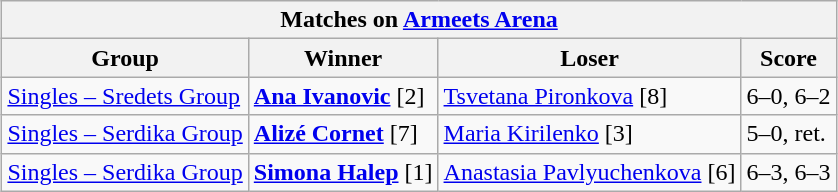<table class="wikitable collapsible uncollapsed" border=1 style="margin:1em auto;">
<tr>
<th colspan=4><strong>Matches on <a href='#'>Armeets Arena</a></strong></th>
</tr>
<tr>
<th>Group</th>
<th>Winner</th>
<th>Loser</th>
<th>Score</th>
</tr>
<tr>
<td><a href='#'>Singles – Sredets Group</a></td>
<td> <strong><a href='#'>Ana Ivanovic</a></strong> [2]</td>
<td> <a href='#'>Tsvetana Pironkova</a> [8]</td>
<td>6–0, 6–2</td>
</tr>
<tr>
<td><a href='#'>Singles – Serdika Group</a></td>
<td> <strong><a href='#'>Alizé Cornet</a></strong> [7]</td>
<td> <a href='#'>Maria Kirilenko</a> [3]</td>
<td>5–0, ret.</td>
</tr>
<tr>
<td><a href='#'>Singles – Serdika Group</a></td>
<td> <strong><a href='#'>Simona Halep</a></strong> [1]</td>
<td> <a href='#'>Anastasia Pavlyuchenkova</a> [6]</td>
<td>6–3, 6–3</td>
</tr>
</table>
